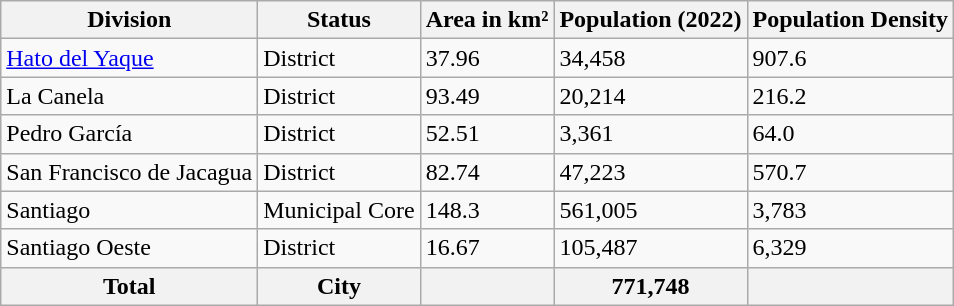<table class="wikitable sortable">
<tr>
<th>Division</th>
<th>Status</th>
<th>Area in km²</th>
<th>Population (2022)</th>
<th>Population Density</th>
</tr>
<tr>
<td><a href='#'>Hato del Yaque</a></td>
<td>District</td>
<td>37.96</td>
<td>34,458</td>
<td>907.6</td>
</tr>
<tr>
<td>La Canela</td>
<td>District</td>
<td>93.49</td>
<td>20,214</td>
<td>216.2</td>
</tr>
<tr>
<td>Pedro García</td>
<td>District</td>
<td>52.51</td>
<td>3,361</td>
<td>64.0</td>
</tr>
<tr>
<td>San Francisco de Jacagua</td>
<td>District</td>
<td>82.74</td>
<td>47,223</td>
<td>570.7</td>
</tr>
<tr>
<td>Santiago</td>
<td>Municipal Core</td>
<td>148.3</td>
<td>561,005</td>
<td>3,783</td>
</tr>
<tr>
<td>Santiago Oeste</td>
<td>District</td>
<td>16.67</td>
<td>105,487</td>
<td>6,329</td>
</tr>
<tr>
<th>Total</th>
<th>City</th>
<th></th>
<th>771,748</th>
<th></th>
</tr>
</table>
